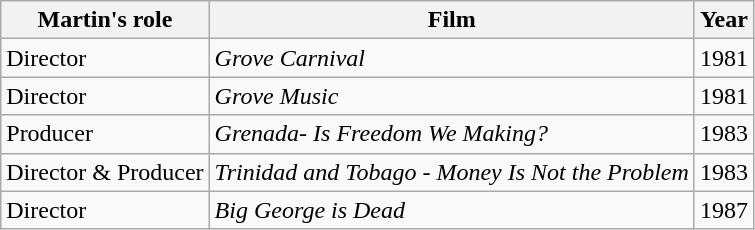<table class="wikitable">
<tr>
<th>Martin's role</th>
<th>Film</th>
<th>Year</th>
</tr>
<tr>
<td>Director</td>
<td><em>Grove Carnival</em></td>
<td>1981</td>
</tr>
<tr>
<td>Director</td>
<td><em>Grove Music</em></td>
<td>1981</td>
</tr>
<tr>
<td>Producer</td>
<td><em>Grenada- Is Freedom We Making?</em></td>
<td>1983</td>
</tr>
<tr>
<td>Director & Producer</td>
<td><em>Trinidad and Tobago - Money Is Not the Problem</em></td>
<td>1983</td>
</tr>
<tr>
<td>Director</td>
<td><em>Big George is Dead</em></td>
<td>1987</td>
</tr>
</table>
